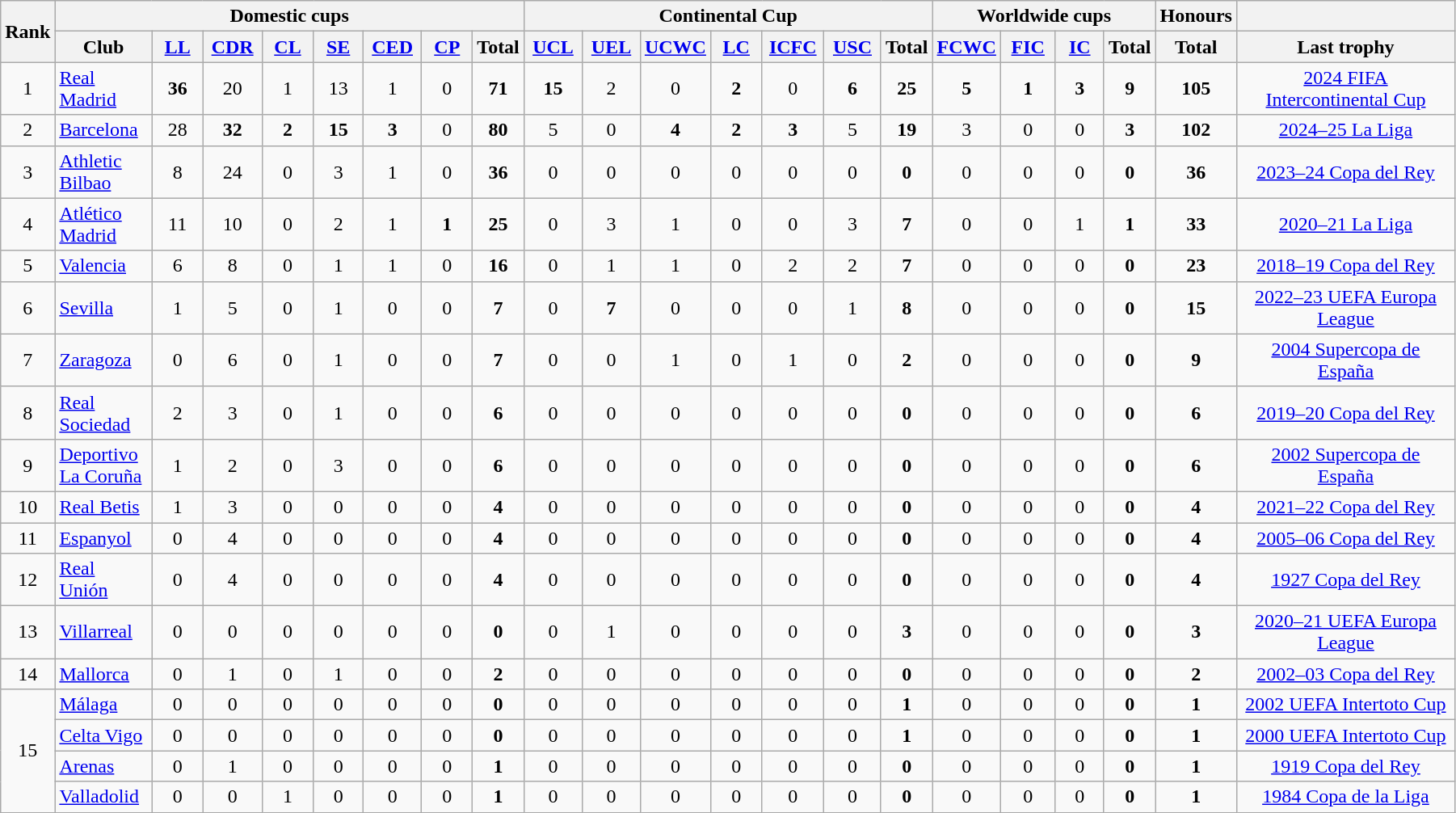<table class="wikitable sortable" style="text-align: center;" width=95%>
<tr>
<th rowspan="2">Rank</th>
<th colspan="8">Domestic cups</th>
<th colspan="7">Continental Cup</th>
<th colspan="4">Worldwide cups</th>
<th>Honours</th>
<th></th>
</tr>
<tr>
<th style="width:5em" scope="col">Club</th>
<th data-sort-type="number" style="width:3em" scope="col" abbr="La Liga"><a href='#'>LL</a></th>
<th data-sort-type="number" style="width:3em" scope="col" abbr="Copa del Rey"><a href='#'>CDR</a></th>
<th data-sort-type="number" style="width:3em" scope="col" abbr="Copa de la Liga"><a href='#'>CL</a></th>
<th data-sort-type="number" style="width:3em" scope="col" abbr="Supercopa de España"><a href='#'>SE</a></th>
<th data-sort-type="number" style="width:3em" scope="col" abbr="Copa Eva Duarte"><a href='#'>CED</a></th>
<th data-sort-type="number" style="width:3em" scope="col" abbr="Copa de Oro Argentina"><a href='#'>CP</a></th>
<th>Total</th>
<th data-sort-type="number" style="width:3em" scope="col" abbr="Champions League"><a href='#'>UCL</a></th>
<th data-sort-type="number" style="width:3em" scope="col" abbr="Europa League"><a href='#'>UEL</a></th>
<th data-sort-type="number" style="width:3em" scope="col" abbr="Cup Winners Cup"><a href='#'>UCWC</a></th>
<th data-sort-type="number" style="width:3em" scope="col" abbr="Latin Cup"><a href='#'>LC</a></th>
<th data-sort-type="number" style="width:3em" scope="col" abbr="Fairs Cup"><a href='#'>ICFC</a></th>
<th data-sort-type="number" style="width:3em" scope="col" abbr="UEFA Super Cup"><a href='#'>USC</a></th>
<th>Total</th>
<th><a href='#'>FCWC</a></th>
<th data-sort-type="number" style="width:3em" scope="col" abbr="Club World Cup"><a href='#'>FIC</a></th>
<th data-sort-type="number" style="width:3em" scope="col" abbr="Intercontinental Cup"><a href='#'>IC</a></th>
<th>Total</th>
<th data-sort-type="number" style="width:3em" scope="col">Total</th>
<th style="width:15%">Last trophy</th>
</tr>
<tr>
<td>1</td>
<td align="left"><a href='#'>Real Madrid</a></td>
<td><strong>36</strong></td>
<td>20</td>
<td>1</td>
<td>13</td>
<td>1</td>
<td>0</td>
<td><strong>71</strong></td>
<td><strong>15</strong></td>
<td>2</td>
<td>0</td>
<td><strong>2</strong></td>
<td>0</td>
<td><strong>6</strong></td>
<td><strong>25</strong></td>
<td><strong>5</strong></td>
<td><strong>1</strong></td>
<td><strong>3</strong></td>
<td><strong>9</strong></td>
<td><strong>105</strong></td>
<td><a href='#'>2024 FIFA Intercontinental Cup</a></td>
</tr>
<tr>
<td>2</td>
<td align="left"><a href='#'>Barcelona</a></td>
<td>28</td>
<td><strong>32</strong></td>
<td><strong>2</strong></td>
<td><strong>15</strong></td>
<td><strong>3</strong></td>
<td>0</td>
<td><strong>80</strong></td>
<td>5</td>
<td>0</td>
<td><strong>4</strong></td>
<td><strong>2</strong></td>
<td><strong>3</strong></td>
<td>5</td>
<td><strong>19</strong></td>
<td>3</td>
<td>0</td>
<td>0</td>
<td><strong>3</strong></td>
<td><strong>102</strong></td>
<td><a href='#'>2024–25 La Liga</a></td>
</tr>
<tr>
<td>3</td>
<td align="left"><a href='#'>Athletic Bilbao</a></td>
<td>8</td>
<td>24</td>
<td>0</td>
<td>3</td>
<td>1</td>
<td>0</td>
<td><strong>36</strong></td>
<td>0</td>
<td>0</td>
<td>0</td>
<td>0</td>
<td>0</td>
<td>0</td>
<td><strong>0</strong></td>
<td>0</td>
<td>0</td>
<td>0</td>
<td><strong>0</strong></td>
<td><strong>36</strong></td>
<td><a href='#'>2023–24 Copa del Rey</a></td>
</tr>
<tr>
<td>4</td>
<td align="left"><a href='#'>Atlético Madrid</a></td>
<td>11</td>
<td>10</td>
<td>0</td>
<td>2</td>
<td>1</td>
<td><strong>1</strong></td>
<td><strong>25</strong></td>
<td>0</td>
<td>3</td>
<td>1</td>
<td>0</td>
<td>0</td>
<td>3</td>
<td><strong>7</strong></td>
<td>0</td>
<td>0</td>
<td>1</td>
<td><strong>1</strong></td>
<td><strong>33</strong></td>
<td><a href='#'>2020–21 La Liga</a></td>
</tr>
<tr>
<td>5</td>
<td align="left"><a href='#'>Valencia</a></td>
<td>6</td>
<td>8</td>
<td>0</td>
<td>1</td>
<td>1</td>
<td>0</td>
<td><strong>16</strong></td>
<td>0</td>
<td>1</td>
<td>1</td>
<td>0</td>
<td>2</td>
<td>2</td>
<td><strong>7</strong></td>
<td>0</td>
<td>0</td>
<td>0</td>
<td><strong>0</strong></td>
<td><strong>23</strong></td>
<td><a href='#'>2018–19 Copa del Rey</a></td>
</tr>
<tr>
<td>6</td>
<td align="left"><a href='#'>Sevilla</a></td>
<td>1</td>
<td>5</td>
<td>0</td>
<td>1</td>
<td>0</td>
<td>0</td>
<td><strong>7</strong></td>
<td>0</td>
<td><strong>7</strong></td>
<td>0</td>
<td>0</td>
<td>0</td>
<td>1</td>
<td><strong>8</strong></td>
<td>0</td>
<td>0</td>
<td>0</td>
<td><strong>0</strong></td>
<td><strong>15</strong></td>
<td><a href='#'>2022–23 UEFA Europa League</a></td>
</tr>
<tr>
<td>7</td>
<td align="left"><a href='#'>Zaragoza</a></td>
<td>0</td>
<td>6</td>
<td>0</td>
<td>1</td>
<td>0</td>
<td>0</td>
<td><strong>7</strong></td>
<td>0</td>
<td>0</td>
<td>1</td>
<td>0</td>
<td>1</td>
<td>0</td>
<td><strong>2</strong></td>
<td>0</td>
<td>0</td>
<td>0</td>
<td><strong>0</strong></td>
<td><strong>9</strong></td>
<td><a href='#'>2004 Supercopa de España</a></td>
</tr>
<tr>
<td>8</td>
<td align="left"><a href='#'>Real Sociedad</a></td>
<td>2</td>
<td>3</td>
<td>0</td>
<td>1</td>
<td>0</td>
<td>0</td>
<td><strong>6</strong></td>
<td>0</td>
<td>0</td>
<td>0</td>
<td>0</td>
<td>0</td>
<td>0</td>
<td><strong>0</strong></td>
<td>0</td>
<td>0</td>
<td>0</td>
<td><strong>0</strong></td>
<td><strong>6</strong></td>
<td><a href='#'>2019–20 Copa del Rey</a></td>
</tr>
<tr>
<td>9</td>
<td align="left"><a href='#'>Deportivo La Coruña</a></td>
<td>1</td>
<td>2</td>
<td>0</td>
<td>3</td>
<td>0</td>
<td>0</td>
<td><strong>6</strong></td>
<td>0</td>
<td>0</td>
<td>0</td>
<td>0</td>
<td>0</td>
<td>0</td>
<td><strong>0</strong></td>
<td>0</td>
<td>0</td>
<td>0</td>
<td><strong>0</strong></td>
<td><strong>6</strong></td>
<td><a href='#'>2002 Supercopa de España</a></td>
</tr>
<tr>
<td>10</td>
<td align="left"><a href='#'>Real Betis</a></td>
<td>1</td>
<td>3</td>
<td>0</td>
<td>0</td>
<td>0</td>
<td>0</td>
<td><strong>4</strong></td>
<td>0</td>
<td>0</td>
<td>0</td>
<td>0</td>
<td>0</td>
<td>0</td>
<td><strong>0</strong></td>
<td>0</td>
<td>0</td>
<td>0</td>
<td><strong>0</strong></td>
<td><strong>4</strong></td>
<td><a href='#'>2021–22 Copa del Rey</a></td>
</tr>
<tr>
<td>11</td>
<td align="left"><a href='#'>Espanyol</a></td>
<td>0</td>
<td>4</td>
<td>0</td>
<td>0</td>
<td>0</td>
<td>0</td>
<td><strong>4</strong></td>
<td>0</td>
<td>0</td>
<td>0</td>
<td>0</td>
<td>0</td>
<td>0</td>
<td><strong>0</strong></td>
<td>0</td>
<td>0</td>
<td>0</td>
<td><strong>0</strong></td>
<td><strong>4</strong></td>
<td><a href='#'>2005–06 Copa del Rey</a></td>
</tr>
<tr>
<td>12</td>
<td align="left"><a href='#'>Real Unión</a></td>
<td>0</td>
<td>4</td>
<td>0</td>
<td>0</td>
<td>0</td>
<td>0</td>
<td><strong>4</strong></td>
<td>0</td>
<td>0</td>
<td>0</td>
<td>0</td>
<td>0</td>
<td>0</td>
<td><strong>0</strong></td>
<td>0</td>
<td>0</td>
<td>0</td>
<td><strong>0</strong></td>
<td><strong>4</strong></td>
<td><a href='#'>1927 Copa del Rey</a></td>
</tr>
<tr>
<td>13</td>
<td align="left"><a href='#'>Villarreal</a></td>
<td>0</td>
<td>0</td>
<td>0</td>
<td>0</td>
<td>0</td>
<td>0</td>
<td><strong>0</strong></td>
<td>0</td>
<td>1</td>
<td>0</td>
<td>0</td>
<td>0</td>
<td>0</td>
<td><strong>3</strong></td>
<td>0</td>
<td>0</td>
<td>0</td>
<td><strong>0</strong></td>
<td><strong>3</strong></td>
<td><a href='#'>2020–21 UEFA Europa League</a></td>
</tr>
<tr>
<td>14</td>
<td align="left"><a href='#'>Mallorca</a></td>
<td>0</td>
<td>1</td>
<td>0</td>
<td>1</td>
<td>0</td>
<td>0</td>
<td><strong>2</strong></td>
<td>0</td>
<td>0</td>
<td>0</td>
<td>0</td>
<td>0</td>
<td>0</td>
<td><strong>0</strong></td>
<td>0</td>
<td>0</td>
<td>0</td>
<td><strong>0</strong></td>
<td><strong>2</strong></td>
<td><a href='#'>2002–03 Copa del Rey</a></td>
</tr>
<tr>
<td rowspan="4">15</td>
<td align="left"><a href='#'>Málaga</a></td>
<td>0</td>
<td>0</td>
<td>0</td>
<td>0</td>
<td>0</td>
<td>0</td>
<td><strong>0</strong></td>
<td>0</td>
<td>0</td>
<td>0</td>
<td>0</td>
<td>0</td>
<td>0</td>
<td><strong>1</strong></td>
<td>0</td>
<td>0</td>
<td>0</td>
<td><strong>0</strong></td>
<td><strong>1</strong></td>
<td><a href='#'>2002 UEFA Intertoto Cup</a></td>
</tr>
<tr>
<td align="left"><a href='#'>Celta Vigo</a></td>
<td>0</td>
<td>0</td>
<td>0</td>
<td>0</td>
<td>0</td>
<td>0</td>
<td><strong>0</strong></td>
<td>0</td>
<td>0</td>
<td>0</td>
<td>0</td>
<td>0</td>
<td>0</td>
<td><strong>1</strong></td>
<td>0</td>
<td>0</td>
<td>0</td>
<td><strong>0</strong></td>
<td><strong>1</strong></td>
<td><a href='#'>2000 UEFA Intertoto Cup</a></td>
</tr>
<tr>
<td align=left><a href='#'>Arenas</a></td>
<td>0</td>
<td>1</td>
<td>0</td>
<td>0</td>
<td>0</td>
<td>0</td>
<td><strong>1</strong></td>
<td>0</td>
<td>0</td>
<td>0</td>
<td>0</td>
<td>0</td>
<td>0</td>
<td><strong>0</strong></td>
<td>0</td>
<td>0</td>
<td>0</td>
<td><strong>0</strong></td>
<td><strong>1</strong></td>
<td><a href='#'>1919 Copa del Rey</a></td>
</tr>
<tr>
<td align="left"><a href='#'>Valladolid</a></td>
<td>0</td>
<td>0</td>
<td>1</td>
<td>0</td>
<td>0</td>
<td>0</td>
<td><strong>1</strong></td>
<td>0</td>
<td>0</td>
<td>0</td>
<td>0</td>
<td>0</td>
<td>0</td>
<td><strong>0</strong></td>
<td>0</td>
<td>0</td>
<td>0</td>
<td><strong>0</strong></td>
<td><strong>1</strong></td>
<td><a href='#'>1984 Copa de la Liga</a></td>
</tr>
</table>
